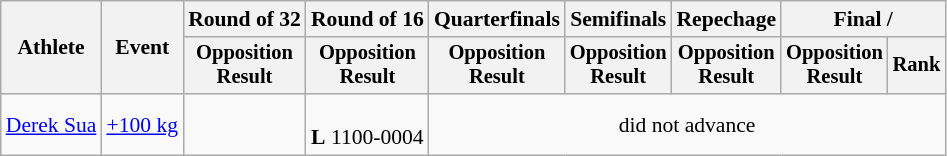<table class="wikitable" style="font-size:90%;">
<tr>
<th rowspan=2>Athlete</th>
<th rowspan=2>Event</th>
<th>Round of 32</th>
<th>Round of 16</th>
<th>Quarterfinals</th>
<th>Semifinals</th>
<th>Repechage</th>
<th colspan=2>Final / </th>
</tr>
<tr style="font-size:95%">
<th>Opposition<br>Result</th>
<th>Opposition<br>Result</th>
<th>Opposition<br>Result</th>
<th>Opposition<br>Result</th>
<th>Opposition<br>Result</th>
<th>Opposition<br>Result</th>
<th>Rank</th>
</tr>
<tr align=center>
<td align=left><a href='#'>Derek Sua</a></td>
<td align=left><a href='#'>+100 kg</a></td>
<td></td>
<td><br><strong>L</strong> 1100-0004</td>
<td colspan=5>did not advance</td>
</tr>
</table>
